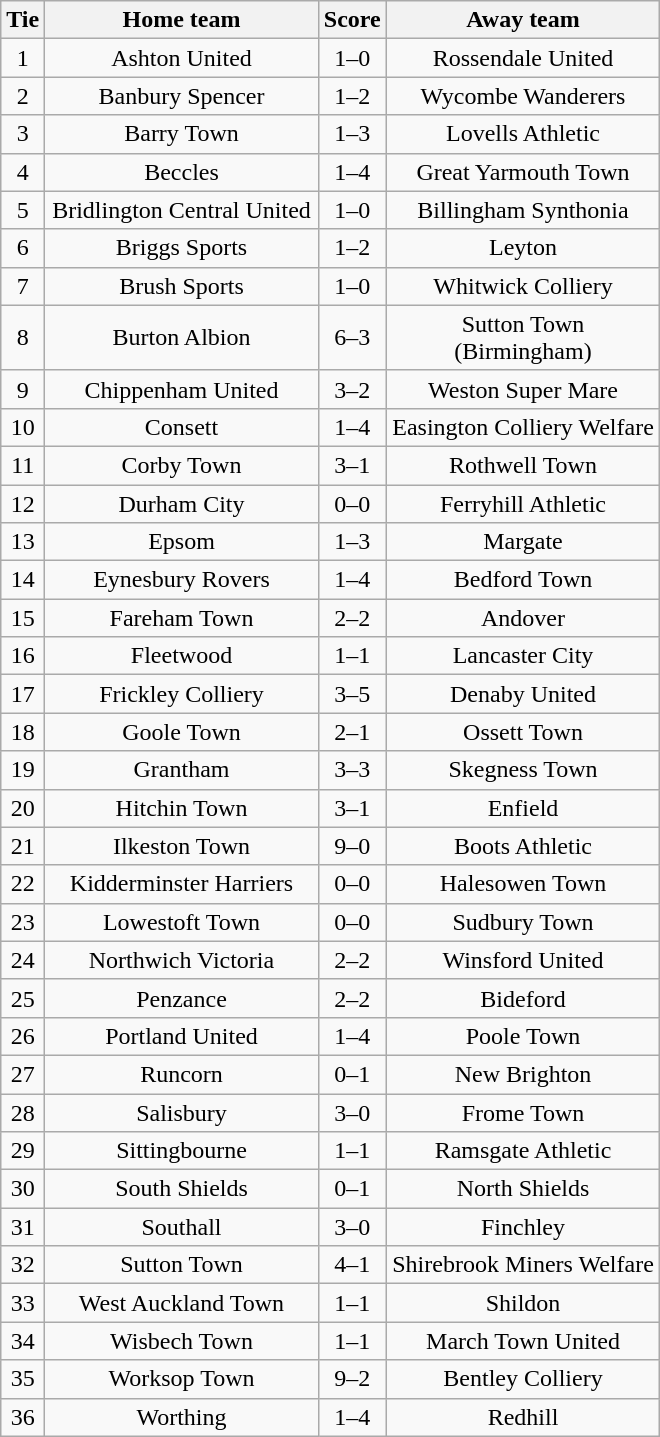<table class="wikitable" style="text-align:center;">
<tr>
<th width=20>Tie</th>
<th width=175>Home team</th>
<th width=20>Score</th>
<th width=175>Away team</th>
</tr>
<tr>
<td>1</td>
<td>Ashton United</td>
<td>1–0</td>
<td>Rossendale United</td>
</tr>
<tr>
<td>2</td>
<td>Banbury Spencer</td>
<td>1–2</td>
<td>Wycombe Wanderers</td>
</tr>
<tr>
<td>3</td>
<td>Barry Town</td>
<td>1–3</td>
<td>Lovells Athletic</td>
</tr>
<tr>
<td>4</td>
<td>Beccles</td>
<td>1–4</td>
<td>Great Yarmouth Town</td>
</tr>
<tr>
<td>5</td>
<td>Bridlington Central United</td>
<td>1–0</td>
<td>Billingham Synthonia</td>
</tr>
<tr>
<td>6</td>
<td>Briggs Sports</td>
<td>1–2</td>
<td>Leyton</td>
</tr>
<tr>
<td>7</td>
<td>Brush Sports</td>
<td>1–0</td>
<td>Whitwick Colliery</td>
</tr>
<tr>
<td>8</td>
<td>Burton Albion</td>
<td>6–3</td>
<td>Sutton Town (Birmingham)</td>
</tr>
<tr>
<td>9</td>
<td>Chippenham United</td>
<td>3–2</td>
<td>Weston Super Mare</td>
</tr>
<tr>
<td>10</td>
<td>Consett</td>
<td>1–4</td>
<td>Easington Colliery Welfare</td>
</tr>
<tr>
<td>11</td>
<td>Corby Town</td>
<td>3–1</td>
<td>Rothwell Town</td>
</tr>
<tr>
<td>12</td>
<td>Durham City</td>
<td>0–0</td>
<td>Ferryhill Athletic</td>
</tr>
<tr>
<td>13</td>
<td>Epsom</td>
<td>1–3</td>
<td>Margate</td>
</tr>
<tr>
<td>14</td>
<td>Eynesbury Rovers</td>
<td>1–4</td>
<td>Bedford Town</td>
</tr>
<tr>
<td>15</td>
<td>Fareham Town</td>
<td>2–2</td>
<td>Andover</td>
</tr>
<tr>
<td>16</td>
<td>Fleetwood</td>
<td>1–1</td>
<td>Lancaster City</td>
</tr>
<tr>
<td>17</td>
<td>Frickley Colliery</td>
<td>3–5</td>
<td>Denaby United</td>
</tr>
<tr>
<td>18</td>
<td>Goole Town</td>
<td>2–1</td>
<td>Ossett Town</td>
</tr>
<tr>
<td>19</td>
<td>Grantham</td>
<td>3–3</td>
<td>Skegness Town</td>
</tr>
<tr>
<td>20</td>
<td>Hitchin Town</td>
<td>3–1</td>
<td>Enfield</td>
</tr>
<tr>
<td>21</td>
<td>Ilkeston Town</td>
<td>9–0</td>
<td>Boots Athletic</td>
</tr>
<tr>
<td>22</td>
<td>Kidderminster Harriers</td>
<td>0–0</td>
<td>Halesowen Town</td>
</tr>
<tr>
<td>23</td>
<td>Lowestoft Town</td>
<td>0–0</td>
<td>Sudbury Town</td>
</tr>
<tr>
<td>24</td>
<td>Northwich Victoria</td>
<td>2–2</td>
<td>Winsford United</td>
</tr>
<tr>
<td>25</td>
<td>Penzance</td>
<td>2–2</td>
<td>Bideford</td>
</tr>
<tr>
<td>26</td>
<td>Portland United</td>
<td>1–4</td>
<td>Poole Town</td>
</tr>
<tr>
<td>27</td>
<td>Runcorn</td>
<td>0–1</td>
<td>New Brighton</td>
</tr>
<tr>
<td>28</td>
<td>Salisbury</td>
<td>3–0</td>
<td>Frome Town</td>
</tr>
<tr>
<td>29</td>
<td>Sittingbourne</td>
<td>1–1</td>
<td>Ramsgate Athletic</td>
</tr>
<tr>
<td>30</td>
<td>South Shields</td>
<td>0–1</td>
<td>North Shields</td>
</tr>
<tr>
<td>31</td>
<td>Southall</td>
<td>3–0</td>
<td>Finchley</td>
</tr>
<tr>
<td>32</td>
<td>Sutton Town</td>
<td>4–1</td>
<td>Shirebrook Miners Welfare</td>
</tr>
<tr>
<td>33</td>
<td>West Auckland Town</td>
<td>1–1</td>
<td>Shildon</td>
</tr>
<tr>
<td>34</td>
<td>Wisbech Town</td>
<td>1–1</td>
<td>March Town United</td>
</tr>
<tr>
<td>35</td>
<td>Worksop Town</td>
<td>9–2</td>
<td>Bentley Colliery</td>
</tr>
<tr>
<td>36</td>
<td>Worthing</td>
<td>1–4</td>
<td>Redhill</td>
</tr>
</table>
